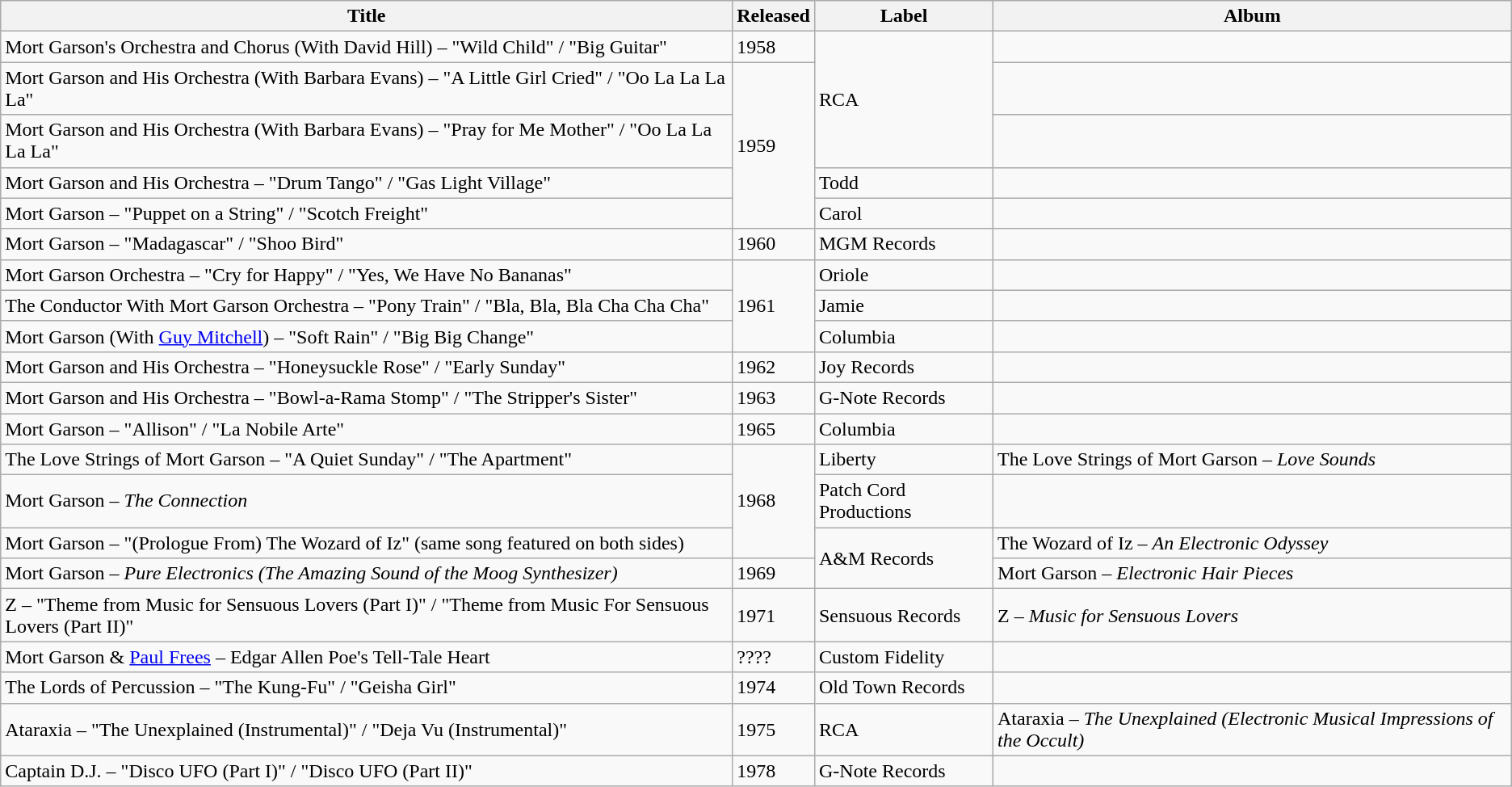<table class="wikitable">
<tr>
<th>Title</th>
<th>Released</th>
<th>Label</th>
<th>Album</th>
</tr>
<tr>
<td>Mort Garson's Orchestra and Chorus (With David Hill) – "Wild Child" / "Big Guitar"</td>
<td>1958</td>
<td rowspan = "3">RCA</td>
<td></td>
</tr>
<tr>
<td>Mort Garson and His Orchestra (With Barbara Evans) – "A Little Girl Cried" / "Oo La La La La"</td>
<td rowspan = "4">1959</td>
<td></td>
</tr>
<tr>
<td>Mort Garson and His Orchestra (With Barbara Evans) – "Pray for Me Mother" / "Oo La La La La"</td>
<td></td>
</tr>
<tr>
<td>Mort Garson and His Orchestra – "Drum Tango" / "Gas Light Village"</td>
<td>Todd</td>
<td></td>
</tr>
<tr>
<td>Mort Garson – "Puppet on a String" / "Scotch Freight"</td>
<td>Carol</td>
<td></td>
</tr>
<tr>
<td>Mort Garson – "Madagascar" / "Shoo Bird"</td>
<td>1960</td>
<td>MGM Records</td>
<td></td>
</tr>
<tr>
<td>Mort Garson Orchestra – "Cry for Happy" / "Yes, We Have No Bananas"</td>
<td rowspan = "3">1961</td>
<td>Oriole</td>
<td></td>
</tr>
<tr>
<td>The Conductor With Mort Garson Orchestra – "Pony Train" / "Bla, Bla, Bla Cha Cha Cha"</td>
<td>Jamie</td>
<td></td>
</tr>
<tr>
<td>Mort Garson (With <a href='#'>Guy Mitchell</a>) – "Soft Rain" / "Big Big Change"</td>
<td>Columbia</td>
<td></td>
</tr>
<tr>
<td>Mort Garson and His Orchestra – "Honeysuckle Rose" / "Early Sunday"</td>
<td>1962</td>
<td>Joy Records</td>
<td></td>
</tr>
<tr>
<td>Mort Garson and His Orchestra – "Bowl-a-Rama Stomp" / "The Stripper's Sister"</td>
<td>1963</td>
<td>G-Note Records</td>
<td></td>
</tr>
<tr>
<td>Mort Garson – "Allison" / "La Nobile Arte"</td>
<td>1965</td>
<td>Columbia</td>
<td></td>
</tr>
<tr>
<td>The Love Strings of Mort Garson – "A Quiet Sunday" / "The Apartment"</td>
<td rowspan="3">1968</td>
<td>Liberty</td>
<td>The Love Strings of Mort Garson – <em>Love Sounds</em></td>
</tr>
<tr>
<td>Mort Garson – <em>The Connection</em></td>
<td>Patch Cord Productions</td>
<td></td>
</tr>
<tr>
<td>Mort Garson – "(Prologue From) The Wozard of Iz" (same song featured on both sides)</td>
<td rowspan="2">A&M Records</td>
<td>The Wozard of Iz – <em>An Electronic Odyssey</em></td>
</tr>
<tr>
<td>Mort Garson – <em>Pure Electronics (The Amazing Sound of the Moog Synthesizer)</em></td>
<td>1969</td>
<td>Mort Garson – <em>Electronic Hair Pieces</em></td>
</tr>
<tr>
<td>Z – "Theme from Music for Sensuous Lovers (Part I)" / "Theme from Music For Sensuous Lovers (Part II)"</td>
<td>1971</td>
<td>Sensuous Records</td>
<td>Z – <em>Music for Sensuous Lovers</em></td>
</tr>
<tr>
<td>Mort Garson & <a href='#'>Paul Frees</a> – Edgar Allen Poe's Tell-Tale Heart</td>
<td>????</td>
<td>Custom Fidelity</td>
<td></td>
</tr>
<tr>
<td>The Lords of Percussion  – "The Kung-Fu" / "Geisha Girl"</td>
<td>1974</td>
<td>Old Town Records</td>
<td></td>
</tr>
<tr>
<td>Ataraxia – "The Unexplained (Instrumental)" / "Deja Vu (Instrumental)"</td>
<td>1975</td>
<td>RCA</td>
<td>Ataraxia – <em>The Unexplained (Electronic Musical Impressions of the Occult)</em></td>
</tr>
<tr>
<td>Captain D.J. – "Disco UFO (Part I)" / "Disco UFO (Part II)"</td>
<td>1978</td>
<td>G-Note Records</td>
<td></td>
</tr>
</table>
